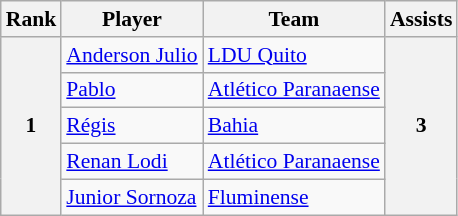<table class="wikitable" style="text-align:center; font-size:90%">
<tr>
<th>Rank</th>
<th>Player</th>
<th>Team</th>
<th>Assists</th>
</tr>
<tr>
<th rowspan=5>1</th>
<td align=left> <a href='#'>Anderson Julio</a></td>
<td align=left> <a href='#'>LDU Quito</a></td>
<th rowspan=5>3</th>
</tr>
<tr>
<td align=left> <a href='#'>Pablo</a></td>
<td align=left> <a href='#'>Atlético Paranaense</a></td>
</tr>
<tr>
<td align=left> <a href='#'>Régis</a></td>
<td align=left> <a href='#'>Bahia</a></td>
</tr>
<tr>
<td align=left> <a href='#'>Renan Lodi</a></td>
<td align=left> <a href='#'>Atlético Paranaense</a></td>
</tr>
<tr>
<td align=left> <a href='#'>Junior Sornoza</a></td>
<td align=left> <a href='#'>Fluminense</a></td>
</tr>
</table>
